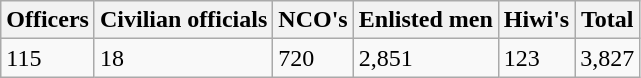<table class="wikitable">
<tr>
<th>Officers</th>
<th>Civilian officials</th>
<th>NCO's</th>
<th>Enlisted men</th>
<th>Hiwi's</th>
<th>Total</th>
</tr>
<tr>
<td>115</td>
<td>18</td>
<td>720</td>
<td>2,851</td>
<td>123</td>
<td>3,827</td>
</tr>
</table>
